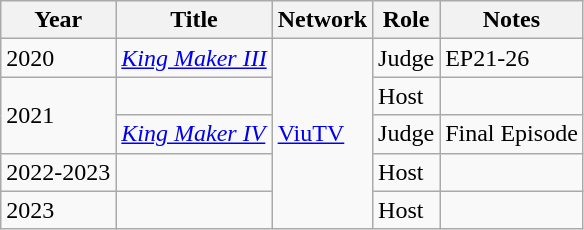<table class="wikitable plainrowheaders">
<tr>
<th scope="col">Year</th>
<th scope="col">Title</th>
<th scope="col">Network</th>
<th scope="col">Role</th>
<th scope="col">Notes</th>
</tr>
<tr>
<td>2020</td>
<td><em><a href='#'>King Maker III</a></em></td>
<td rowspan=5><a href='#'>ViuTV</a></td>
<td>Judge</td>
<td>EP21-26</td>
</tr>
<tr>
<td rowspan=2>2021</td>
<td></td>
<td>Host</td>
<td></td>
</tr>
<tr>
<td><em><a href='#'>King Maker IV</a></em></td>
<td>Judge</td>
<td>Final Episode</td>
</tr>
<tr>
<td>2022-2023</td>
<td></td>
<td>Host</td>
<td></td>
</tr>
<tr>
<td>2023</td>
<td></td>
<td>Host</td>
<td></td>
</tr>
</table>
